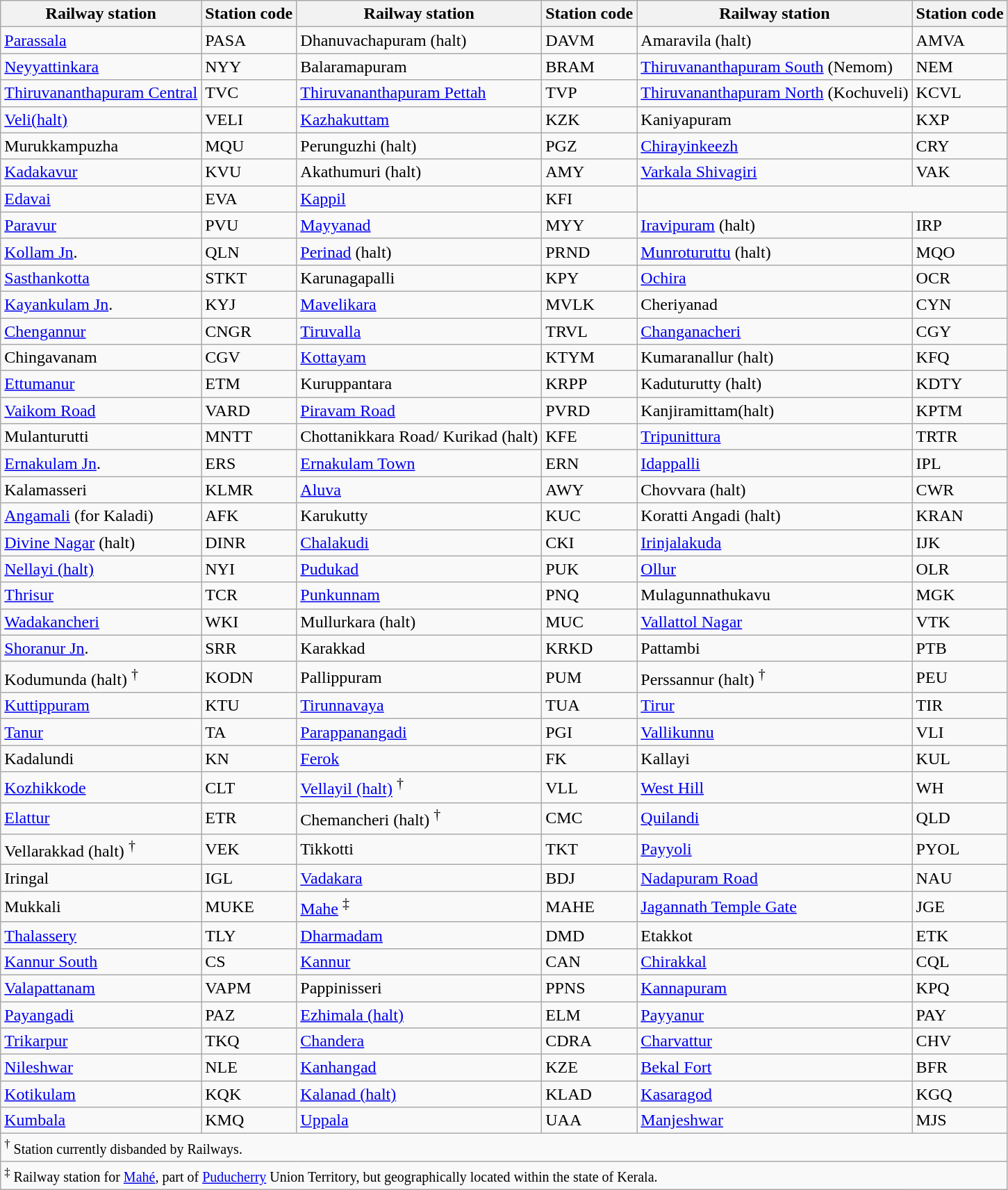<table class="wikitable sortable">
<tr>
<th>Railway station</th>
<th>Station code</th>
<th>Railway station</th>
<th>Station code</th>
<th>Railway station</th>
<th>Station code</th>
</tr>
<tr>
<td><a href='#'>Parassala</a></td>
<td>PASA</td>
<td>Dhanuvachapuram (halt)</td>
<td>DAVM</td>
<td>Amaravila (halt)</td>
<td>AMVA</td>
</tr>
<tr>
<td><a href='#'>Neyyattinkara</a></td>
<td>NYY</td>
<td>Balaramapuram</td>
<td>BRAM</td>
<td><a href='#'>Thiruvananthapuram South</a> (Nemom)</td>
<td>NEM</td>
</tr>
<tr>
<td><a href='#'>Thiruvananthapuram Central</a></td>
<td>TVC</td>
<td><a href='#'>Thiruvananthapuram Pettah</a></td>
<td>TVP</td>
<td><a href='#'>Thiruvananthapuram North</a> (Kochuveli)</td>
<td>KCVL</td>
</tr>
<tr>
<td><a href='#'>Veli(halt)</a></td>
<td>VELI</td>
<td><a href='#'>Kazhakuttam</a></td>
<td>KZK</td>
<td>Kaniyapuram</td>
<td>KXP</td>
</tr>
<tr>
<td>Murukkampuzha</td>
<td>MQU</td>
<td>Perunguzhi (halt)</td>
<td>PGZ</td>
<td><a href='#'>Chirayinkeezh</a></td>
<td>CRY</td>
</tr>
<tr>
<td><a href='#'>Kadakavur</a></td>
<td>KVU</td>
<td>Akathumuri (halt)</td>
<td>AMY</td>
<td><a href='#'>Varkala Shivagiri</a></td>
<td>VAK</td>
</tr>
<tr>
<td><a href='#'>Edavai</a></td>
<td>EVA</td>
<td><a href='#'>Kappil</a></td>
<td>KFI</td>
</tr>
<tr>
<td><a href='#'>Paravur</a></td>
<td>PVU</td>
<td><a href='#'>Mayyanad</a></td>
<td>MYY</td>
<td><a href='#'>Iravipuram</a> (halt)</td>
<td>IRP</td>
</tr>
<tr>
<td><a href='#'>Kollam Jn</a>.</td>
<td>QLN</td>
<td><a href='#'>Perinad</a> (halt)</td>
<td>PRND</td>
<td><a href='#'>Munroturuttu</a> (halt)</td>
<td>MQO</td>
</tr>
<tr>
<td><a href='#'>Sasthankotta</a></td>
<td>STKT</td>
<td>Karunagapalli</td>
<td>KPY</td>
<td><a href='#'>Ochira</a></td>
<td>OCR</td>
</tr>
<tr>
<td><a href='#'>Kayankulam Jn</a>.</td>
<td>KYJ</td>
<td><a href='#'>Mavelikara</a></td>
<td>MVLK</td>
<td>Cheriyanad</td>
<td>CYN</td>
</tr>
<tr>
<td><a href='#'>Chengannur</a></td>
<td>CNGR</td>
<td><a href='#'>Tiruvalla</a></td>
<td>TRVL</td>
<td><a href='#'>Changanacheri</a></td>
<td>CGY</td>
</tr>
<tr>
<td>Chingavanam</td>
<td>CGV</td>
<td><a href='#'>Kottayam</a></td>
<td>KTYM</td>
<td>Kumaranallur (halt)</td>
<td>KFQ</td>
</tr>
<tr>
<td><a href='#'>Ettumanur</a></td>
<td>ETM</td>
<td>Kuruppantara</td>
<td>KRPP</td>
<td>Kaduturutty (halt)</td>
<td>KDTY</td>
</tr>
<tr>
<td><a href='#'>Vaikom Road</a></td>
<td>VARD</td>
<td><a href='#'>Piravam Road</a></td>
<td>PVRD</td>
<td>Kanjiramittam(halt)</td>
<td>KPTM</td>
</tr>
<tr>
<td>Mulanturutti</td>
<td>MNTT</td>
<td>Chottanikkara Road/ Kurikad (halt)</td>
<td>KFE</td>
<td><a href='#'>Tripunittura</a></td>
<td>TRTR</td>
</tr>
<tr>
<td><a href='#'>Ernakulam Jn</a>.</td>
<td>ERS</td>
<td><a href='#'>Ernakulam Town</a></td>
<td>ERN</td>
<td><a href='#'>Idappalli</a></td>
<td>IPL</td>
</tr>
<tr>
<td>Kalamasseri</td>
<td>KLMR</td>
<td><a href='#'>Aluva</a></td>
<td>AWY</td>
<td>Chovvara (halt)</td>
<td>CWR</td>
</tr>
<tr>
<td><a href='#'>Angamali</a> (for Kaladi)</td>
<td>AFK</td>
<td>Karukutty</td>
<td>KUC</td>
<td>Koratti Angadi (halt)</td>
<td>KRAN</td>
</tr>
<tr>
<td><a href='#'>Divine Nagar</a> (halt)</td>
<td>DINR</td>
<td><a href='#'>Chalakudi</a></td>
<td>CKI</td>
<td><a href='#'>Irinjalakuda</a></td>
<td>IJK</td>
</tr>
<tr>
<td><a href='#'>Nellayi (halt)</a></td>
<td>NYI</td>
<td><a href='#'>Pudukad</a></td>
<td>PUK</td>
<td><a href='#'>Ollur</a></td>
<td>OLR</td>
</tr>
<tr>
<td><a href='#'>Thrisur</a></td>
<td>TCR</td>
<td><a href='#'>Punkunnam</a></td>
<td>PNQ</td>
<td>Mulagunnathukavu</td>
<td>MGK</td>
</tr>
<tr>
<td><a href='#'>Wadakancheri</a></td>
<td>WKI</td>
<td>Mullurkara (halt)</td>
<td>MUC</td>
<td><a href='#'>Vallattol Nagar</a></td>
<td>VTK</td>
</tr>
<tr>
<td><a href='#'>Shoranur Jn</a>.</td>
<td>SRR</td>
<td>Karakkad</td>
<td>KRKD</td>
<td>Pattambi</td>
<td>PTB</td>
</tr>
<tr>
<td>Kodumunda (halt) <sup>†</sup></td>
<td>KODN</td>
<td>Pallippuram</td>
<td>PUM</td>
<td>Perssannur (halt) <sup>†</sup></td>
<td>PEU</td>
</tr>
<tr>
<td><a href='#'>Kuttippuram</a></td>
<td>KTU</td>
<td><a href='#'>Tirunnavaya</a></td>
<td>TUA</td>
<td><a href='#'>Tirur</a></td>
<td>TIR</td>
</tr>
<tr>
<td><a href='#'>Tanur</a></td>
<td>TA</td>
<td><a href='#'>Parappanangadi</a></td>
<td>PGI</td>
<td><a href='#'>Vallikunnu</a></td>
<td>VLI</td>
</tr>
<tr>
<td>Kadalundi</td>
<td>KN</td>
<td><a href='#'>Ferok</a></td>
<td>FK</td>
<td>Kallayi</td>
<td>KUL</td>
</tr>
<tr>
<td><a href='#'>Kozhikkode</a></td>
<td>CLT</td>
<td><a href='#'>Vellayil (halt)</a> <sup>†</sup></td>
<td>VLL</td>
<td><a href='#'>West Hill</a></td>
<td>WH</td>
</tr>
<tr>
<td><a href='#'>Elattur</a></td>
<td>ETR</td>
<td>Chemancheri (halt) <sup>†</sup></td>
<td>CMC</td>
<td><a href='#'>Quilandi</a></td>
<td>QLD</td>
</tr>
<tr>
<td>Vellarakkad (halt) <sup>†</sup></td>
<td>VEK</td>
<td>Tikkotti</td>
<td>TKT</td>
<td><a href='#'>Payyoli</a></td>
<td>PYOL</td>
</tr>
<tr>
<td>Iringal</td>
<td>IGL</td>
<td><a href='#'>Vadakara</a></td>
<td>BDJ</td>
<td><a href='#'>Nadapuram Road</a></td>
<td>NAU</td>
</tr>
<tr>
<td>Mukkali</td>
<td>MUKE</td>
<td><a href='#'>Mahe</a> <sup>‡</sup></td>
<td>MAHE</td>
<td><a href='#'>Jagannath Temple Gate</a></td>
<td>JGE</td>
</tr>
<tr>
<td><a href='#'>Thalassery</a></td>
<td>TLY</td>
<td><a href='#'>Dharmadam</a></td>
<td>DMD</td>
<td>Etakkot</td>
<td>ETK</td>
</tr>
<tr>
<td><a href='#'>Kannur South</a></td>
<td>CS</td>
<td><a href='#'>Kannur</a></td>
<td>CAN</td>
<td><a href='#'>Chirakkal</a></td>
<td>CQL</td>
</tr>
<tr>
<td><a href='#'>Valapattanam</a></td>
<td>VAPM</td>
<td>Pappinisseri</td>
<td>PPNS</td>
<td><a href='#'>Kannapuram</a></td>
<td>KPQ</td>
</tr>
<tr>
<td><a href='#'>Payangadi</a></td>
<td>PAZ</td>
<td><a href='#'>Ezhimala (halt)</a></td>
<td>ELM</td>
<td><a href='#'>Payyanur</a></td>
<td>PAY</td>
</tr>
<tr>
<td><a href='#'>Trikarpur</a></td>
<td>TKQ</td>
<td><a href='#'>Chandera</a></td>
<td>CDRA</td>
<td><a href='#'>Charvattur</a></td>
<td>CHV</td>
</tr>
<tr>
<td><a href='#'>Nileshwar</a></td>
<td>NLE</td>
<td><a href='#'>Kanhangad</a></td>
<td>KZE</td>
<td><a href='#'>Bekal Fort</a></td>
<td>BFR</td>
</tr>
<tr>
<td><a href='#'>Kotikulam</a></td>
<td>KQK</td>
<td><a href='#'>Kalanad (halt)</a></td>
<td>KLAD</td>
<td><a href='#'>Kasaragod</a></td>
<td>KGQ</td>
</tr>
<tr>
<td><a href='#'>Kumbala</a></td>
<td>KMQ</td>
<td><a href='#'>Uppala</a></td>
<td>UAA</td>
<td><a href='#'>Manjeshwar</a></td>
<td>MJS</td>
</tr>
<tr>
<td colspan=6><small><sup>†</sup> Station currently disbanded by Railways.</small></td>
</tr>
<tr>
<td colspan=6><small><sup>‡</sup> Railway station for <a href='#'>Mahé</a>, part of <a href='#'>Puducherry</a> Union Territory, but geographically located within the state of Kerala.</small></td>
</tr>
</table>
